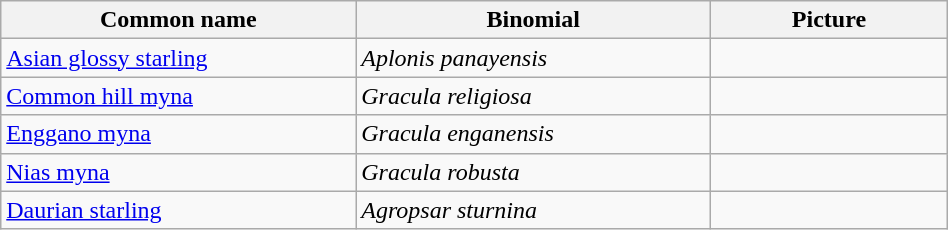<table width=50% class="wikitable">
<tr>
<th width=30%>Common name</th>
<th width=30%>Binomial</th>
<th width=20%>Picture</th>
</tr>
<tr>
<td><a href='#'>Asian glossy starling</a></td>
<td><em>Aplonis panayensis</em></td>
<td></td>
</tr>
<tr>
<td><a href='#'>Common hill myna</a></td>
<td><em>Gracula religiosa</em></td>
<td></td>
</tr>
<tr>
<td><a href='#'>Enggano myna</a></td>
<td><em>Gracula enganensis</em></td>
<td></td>
</tr>
<tr>
<td><a href='#'>Nias myna</a></td>
<td><em>Gracula robusta</em></td>
<td></td>
</tr>
<tr>
<td><a href='#'>Daurian starling</a></td>
<td><em>Agropsar sturnina</em></td>
<td></td>
</tr>
</table>
